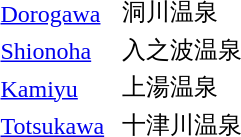<table>
<tr>
<td><a href='#'>Dorogawa</a></td>
<td>洞川温泉</td>
</tr>
<tr>
<td><a href='#'>Shionoha</a></td>
<td>入之波温泉</td>
</tr>
<tr>
<td><a href='#'>Kamiyu</a></td>
<td>上湯温泉</td>
</tr>
<tr>
<td><a href='#'>Totsukawa</a>  </td>
<td>十津川温泉</td>
</tr>
</table>
